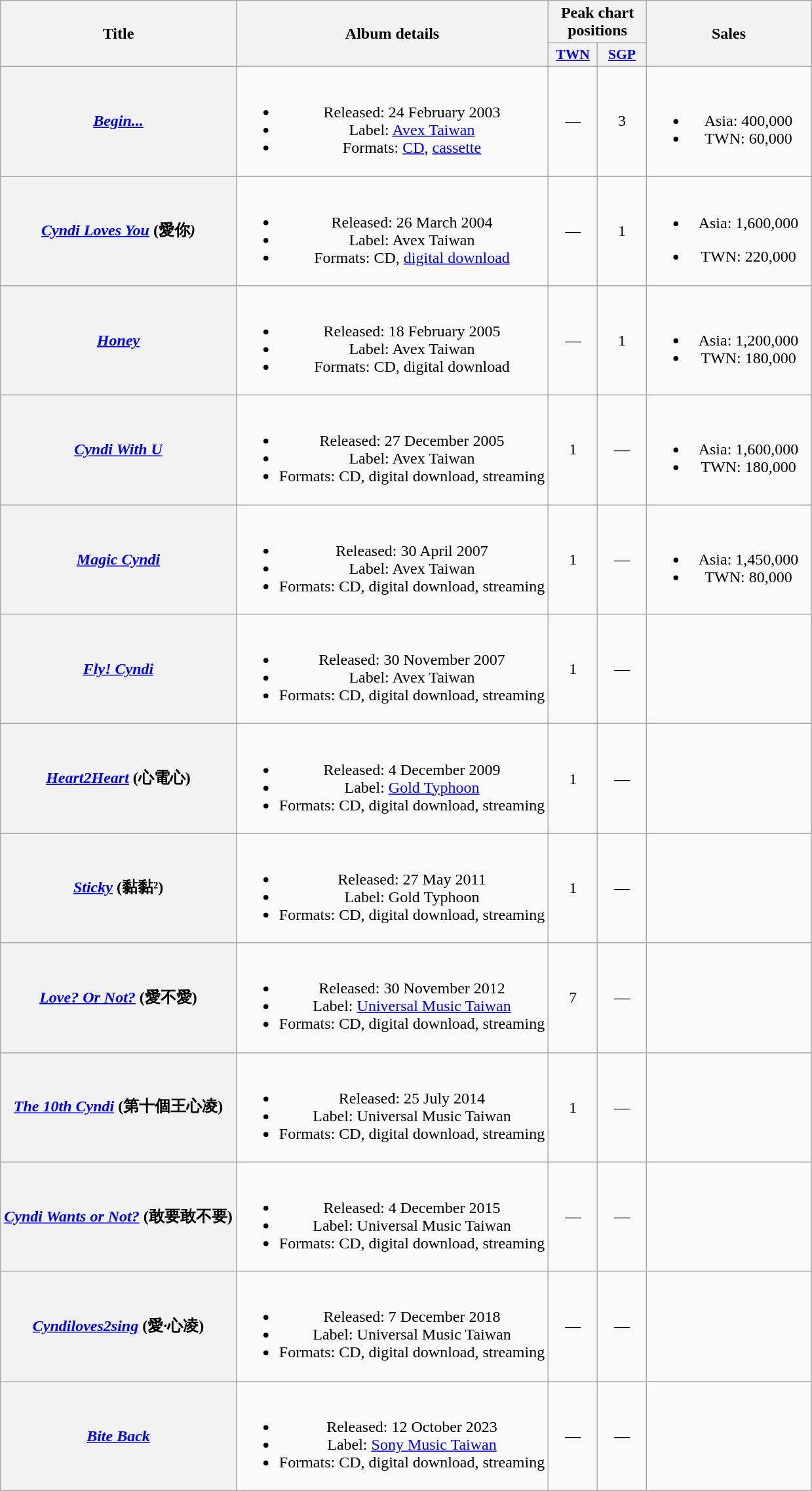<table class="wikitable plainrowheaders" style="text-align:center;">
<tr>
<th scope="col" rowspan="2">Title</th>
<th scope="col" rowspan="2">Album details</th>
<th scope="col" colspan="2">Peak chart positions</th>
<th scope="col" rowspan="2" scope="col" style="width:10em;">Sales</th>
</tr>
<tr>
<th scope="col" style="width:3em;font-size:90%;"><a href='#'>TWN</a><br></th>
<th scope="col" style="width:3em;font-size:90%;"><a href='#'>SGP</a><br></th>
</tr>
<tr>
<th scope="row"><em><a href='#'>Begin...</a></em></th>
<td><br><ul><li>Released: 24 February 2003</li><li>Label: <a href='#'>Avex Taiwan</a></li><li>Formats: <a href='#'>CD</a>, <a href='#'>cassette</a></li></ul></td>
<td>—</td>
<td>3</td>
<td><br><ul><li>Asia: 400,000</li><li>TWN: 60,000</li></ul></td>
</tr>
<tr>
<th scope="row"><em><a href='#'>Cyndi Loves You</a></em> (愛你<em>)</em></th>
<td><br><ul><li>Released: 26 March 2004</li><li>Label: Avex Taiwan</li><li>Formats: CD, <a href='#'>digital download</a></li></ul></td>
<td>—</td>
<td>1</td>
<td><br><ul><li>Asia: 1,600,000</li></ul><ul><li>TWN: 220,000</li></ul></td>
</tr>
<tr>
<th scope="row"><a href='#'><em>Honey</em></a></th>
<td><br><ul><li>Released: 18 February 2005</li><li>Label: Avex Taiwan</li><li>Formats: CD, digital download</li></ul></td>
<td>—</td>
<td>1</td>
<td><br><ul><li>Asia: 1,200,000</li><li>TWN: 180,000</li></ul></td>
</tr>
<tr>
<th scope="row"><em><a href='#'>Cyndi With U</a></em></th>
<td><br><ul><li>Released: 27 December 2005</li><li>Label: Avex Taiwan</li><li>Formats: CD, digital download, streaming</li></ul></td>
<td>1</td>
<td>—</td>
<td><br><ul><li>Asia: 1,600,000</li><li>TWN: 180,000</li></ul></td>
</tr>
<tr>
<th scope="row"><em><a href='#'>Magic Cyndi</a></em></th>
<td><br><ul><li>Released: 30 April 2007</li><li>Label: Avex Taiwan</li><li>Formats: CD, digital download, streaming</li></ul></td>
<td>1</td>
<td>—</td>
<td><br><ul><li>Asia: 1,450,000</li><li>TWN: 80,000</li></ul></td>
</tr>
<tr>
<th scope="row"><em><a href='#'>Fly! Cyndi</a></em></th>
<td><br><ul><li>Released: 30 November 2007</li><li>Label: Avex Taiwan</li><li>Formats: CD, digital download, streaming</li></ul></td>
<td>1</td>
<td>—</td>
<td></td>
</tr>
<tr>
<th scope="row"><em><a href='#'>Heart2Heart</a></em> (心電心)</th>
<td><br><ul><li>Released: 4 December 2009</li><li>Label: <a href='#'>Gold Typhoon</a></li><li>Formats: CD, digital download, streaming</li></ul></td>
<td>1</td>
<td>—</td>
<td></td>
</tr>
<tr>
<th scope="row"><a href='#'><em>Sticky</em></a> (黏黏²)</th>
<td><br><ul><li>Released: 27 May 2011</li><li>Label: Gold Typhoon</li><li>Formats: CD, digital download, streaming</li></ul></td>
<td>1</td>
<td>—</td>
<td></td>
</tr>
<tr>
<th scope="row"><em><a href='#'>Love? Or Not?</a></em> (愛不愛)</th>
<td><br><ul><li>Released: 30 November 2012</li><li>Label: <a href='#'>Universal Music Taiwan</a></li><li>Formats: CD, digital download, streaming</li></ul></td>
<td>7</td>
<td>—</td>
<td></td>
</tr>
<tr>
<th scope="row"><em><a href='#'>The 10th Cyndi</a></em> (第十個王心凌)</th>
<td><br><ul><li>Released: 25 July 2014</li><li>Label: Universal Music Taiwan</li><li>Formats: CD, digital download, streaming</li></ul></td>
<td>1</td>
<td>—</td>
<td></td>
</tr>
<tr>
<th scope="row"><em><a href='#'>Cyndi Wants or Not?</a></em> (敢要敢不要)</th>
<td><br><ul><li>Released: 4 December 2015</li><li>Label: Universal Music Taiwan</li><li>Formats: CD, digital download, streaming</li></ul></td>
<td>—</td>
<td>—</td>
<td></td>
</tr>
<tr>
<th scope="row"><em><a href='#'>Cyndiloves2sing</a></em> (愛·心凌)</th>
<td><br><ul><li>Released: 7 December 2018</li><li>Label: Universal Music Taiwan</li><li>Formats: CD, digital download, streaming</li></ul></td>
<td>—</td>
<td>—</td>
<td></td>
</tr>
<tr>
<th scope="row"><em><a href='#'>Bite Back</a></em></th>
<td><br><ul><li>Released: 12 October 2023</li><li>Label: <a href='#'>Sony Music Taiwan</a></li><li>Formats: CD, digital download, streaming</li></ul></td>
<td>—</td>
<td>—</td>
<td></td>
</tr>
</table>
